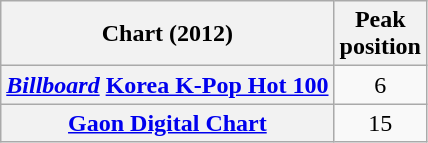<table class="wikitable plainrowheaders sortable" style="text-align:center;" border="1">
<tr>
<th scope="col">Chart (2012)</th>
<th scope="col">Peak<br>position</th>
</tr>
<tr>
<th scope="row"><em><a href='#'>Billboard</a></em> <a href='#'>Korea K-Pop Hot 100</a></th>
<td>6</td>
</tr>
<tr>
<th scope="row"><a href='#'>Gaon Digital Chart</a></th>
<td>15</td>
</tr>
</table>
